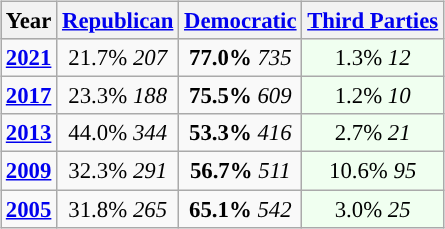<table class="wikitable" style="float:right; font-size:95%;">
<tr bgcolor=lightgrey>
<th>Year</th>
<th><a href='#'>Republican</a></th>
<th><a href='#'>Democratic</a></th>
<th><a href='#'>Third Parties</a></th>
</tr>
<tr>
<td style="text-align:center; "><strong><a href='#'>2021</a></strong></td>
<td style="text-align:center; ">21.7% <em>207</em></td>
<td style="text-align:center; "><strong>77.0%</strong>  <em>735</em></td>
<td style="text-align:center; background:honeyDew;">1.3% <em>12</em></td>
</tr>
<tr>
<td style="text-align:center; "><strong><a href='#'>2017</a></strong></td>
<td style="text-align:center; ">23.3% <em>188</em></td>
<td style="text-align:center; "><strong>75.5%</strong>  <em>609</em></td>
<td style="text-align:center; background:honeyDew;">1.2% <em>10</em></td>
</tr>
<tr>
<td style="text-align:center; "><strong><a href='#'>2013</a></strong></td>
<td style="text-align:center; ">44.0% <em>344</em></td>
<td style="text-align:center; "><strong>53.3%</strong>  <em>416</em></td>
<td style="text-align:center; background:honeyDew;">2.7% <em>21</em></td>
</tr>
<tr>
<td style="text-align:center; "><strong><a href='#'>2009</a></strong></td>
<td style="text-align:center; ">32.3% <em>291</em></td>
<td style="text-align:center; "><strong>56.7%</strong>  <em>511</em></td>
<td style="text-align:center; background:honeyDew;">10.6% <em>95</em></td>
</tr>
<tr>
<td style="text-align:center; "><strong><a href='#'>2005</a></strong></td>
<td style="text-align:center; ">31.8% <em>265</em></td>
<td style="text-align:center; "><strong>65.1%</strong> <em>542</em></td>
<td style="text-align:center; background:honeyDew;">3.0% <em>25</em></td>
</tr>
</table>
